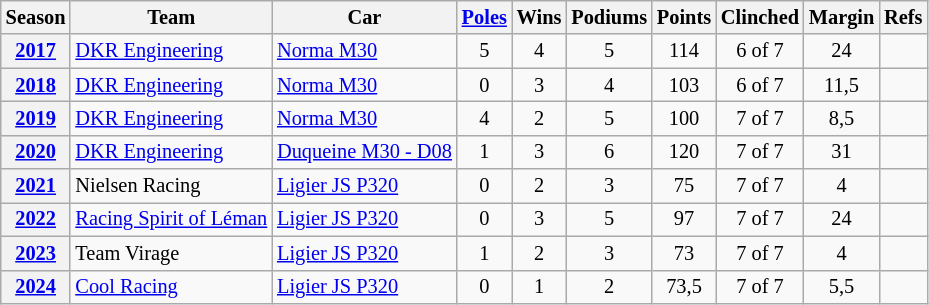<table class="sortable wikitable" style="font-size:85%; text-align:center;">
<tr>
<th scope=col>Season</th>
<th scope=col>Team</th>
<th scope=col>Car</th>
<th scope=col><a href='#'>Poles</a></th>
<th scope=col>Wins</th>
<th scope=col>Podiums</th>
<th scope=col>Points</th>
<th scope=col>Clinched</th>
<th scope=col>Margin</th>
<th scope=col>Refs</th>
</tr>
<tr>
<th><a href='#'>2017</a></th>
<td align=left> <a href='#'>DKR Engineering</a></td>
<td align=left><a href='#'>Norma M30</a></td>
<td>5</td>
<td>4</td>
<td>5</td>
<td>114</td>
<td>6 of 7</td>
<td>24</td>
<td></td>
</tr>
<tr>
<th><a href='#'>2018</a></th>
<td align=left> <a href='#'>DKR Engineering</a></td>
<td align=left><a href='#'>Norma M30</a></td>
<td>0</td>
<td>3</td>
<td>4</td>
<td>103</td>
<td>6 of 7</td>
<td>11,5</td>
<td></td>
</tr>
<tr>
<th><a href='#'>2019</a></th>
<td align=left> <a href='#'>DKR Engineering</a></td>
<td align=left><a href='#'>Norma M30</a></td>
<td>4</td>
<td>2</td>
<td>5</td>
<td>100</td>
<td>7 of 7</td>
<td>8,5</td>
<td></td>
</tr>
<tr>
<th><a href='#'>2020</a></th>
<td align=left> <a href='#'>DKR Engineering</a></td>
<td align=left><a href='#'>Duqueine M30 - D08</a></td>
<td>1</td>
<td>3</td>
<td>6</td>
<td>120</td>
<td>7 of 7</td>
<td>31</td>
<td></td>
</tr>
<tr>
<th><a href='#'>2021</a></th>
<td align=left> Nielsen Racing</td>
<td align=left><a href='#'>Ligier JS P320</a></td>
<td>0</td>
<td>2</td>
<td>3</td>
<td>75</td>
<td>7 of 7</td>
<td>4</td>
<td></td>
</tr>
<tr>
<th><a href='#'>2022</a></th>
<td align=left> <a href='#'>Racing Spirit of Léman</a></td>
<td align=left><a href='#'>Ligier JS P320</a></td>
<td>0</td>
<td>3</td>
<td>5</td>
<td>97</td>
<td>7 of 7</td>
<td>24</td>
<td></td>
</tr>
<tr>
<th><a href='#'>2023</a></th>
<td align=left> Team Virage</td>
<td align=left><a href='#'>Ligier JS P320</a></td>
<td>1</td>
<td>2</td>
<td>3</td>
<td>73</td>
<td>7 of 7</td>
<td>4</td>
<td></td>
</tr>
<tr>
<th><a href='#'>2024</a></th>
<td align=left> <a href='#'>Cool Racing</a></td>
<td align=left><a href='#'>Ligier JS P320</a></td>
<td>0</td>
<td>1</td>
<td>2</td>
<td>73,5</td>
<td>7 of 7</td>
<td>5,5</td>
<td></td>
</tr>
</table>
